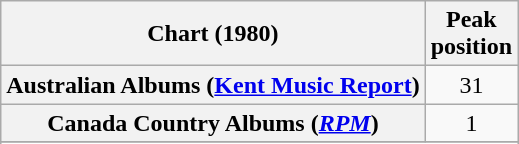<table class="wikitable sortable plainrowheaders" style="text-align:center">
<tr>
<th scope="col">Chart (1980)</th>
<th scope="col">Peak<br>position</th>
</tr>
<tr>
<th scope="row">Australian Albums (<a href='#'>Kent Music Report</a>)</th>
<td align="center">31</td>
</tr>
<tr>
<th scope="row">Canada Country Albums (<em><a href='#'>RPM</a></em>)</th>
<td align="center">1</td>
</tr>
<tr>
</tr>
<tr>
</tr>
<tr>
</tr>
<tr>
</tr>
</table>
